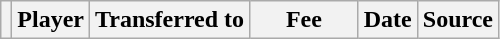<table class="wikitable plainrowheaders sortable">
<tr>
<th></th>
<th scope="col">Player</th>
<th>Transferred to</th>
<th style="width: 65px;">Fee</th>
<th scope="col">Date</th>
<th scope="col">Source</th>
</tr>
</table>
